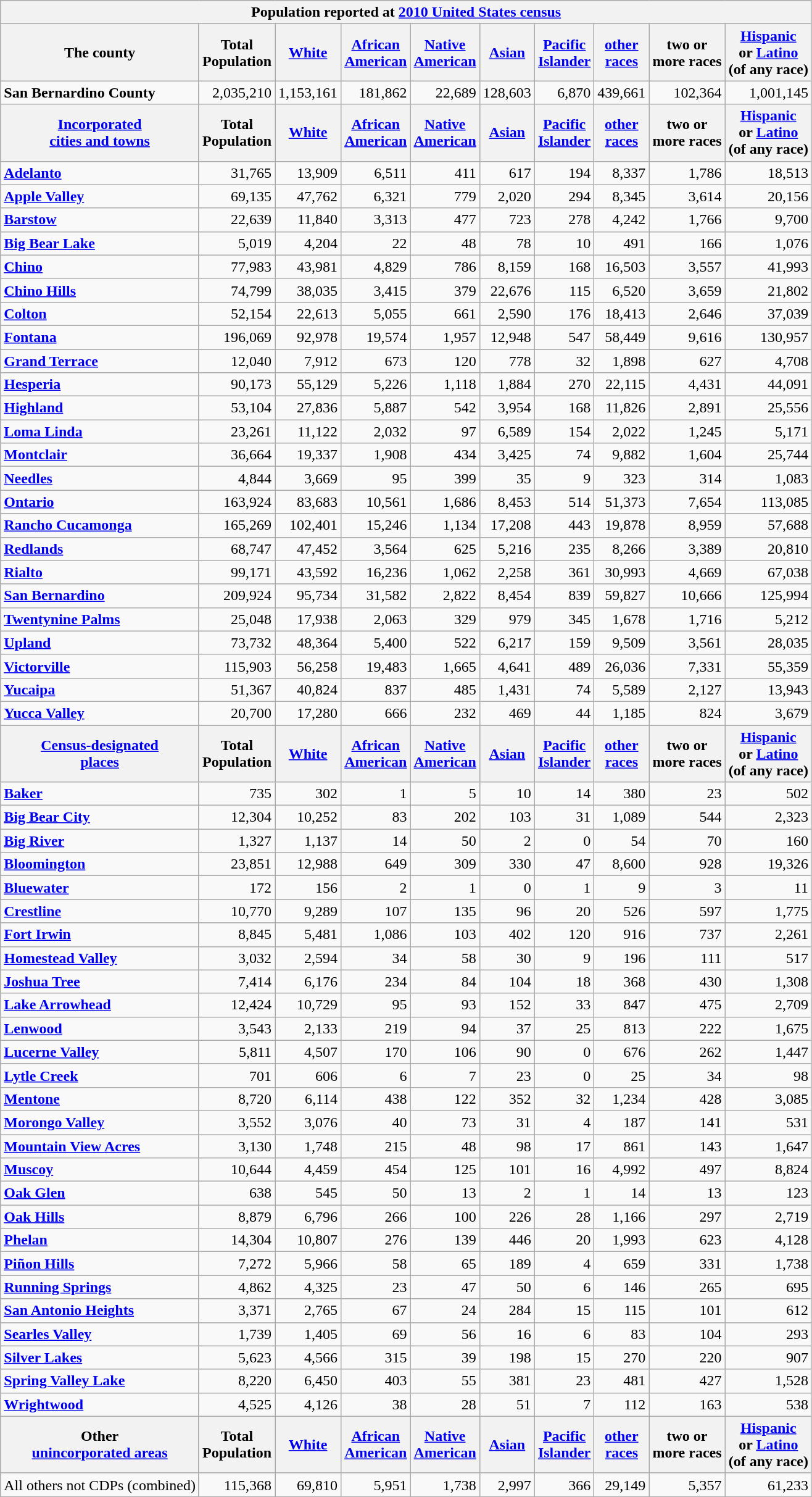<table class="wikitable collapsible collapsed">
<tr>
<th colspan=10>Population reported at <a href='#'>2010 United States census</a></th>
</tr>
<tr>
<th>The county</th>
<th>Total<br>Population</th>
<th><a href='#'>White</a></th>
<th><a href='#'>African<br>American</a></th>
<th><a href='#'>Native<br>American</a></th>
<th><a href='#'>Asian</a></th>
<th><a href='#'>Pacific<br>Islander</a></th>
<th><a href='#'>other<br>races</a></th>
<th>two or<br>more races</th>
<th><a href='#'>Hispanic</a><br>or <a href='#'>Latino</a><br>(of any race)</th>
</tr>
<tr>
<td><strong> San Bernardino County</strong></td>
<td align="right">2,035,210</td>
<td align="right">1,153,161</td>
<td align="right">181,862</td>
<td align="right">22,689</td>
<td align="right">128,603</td>
<td align="right">6,870</td>
<td align="right">439,661</td>
<td align="right">102,364</td>
<td align="right">1,001,145</td>
</tr>
<tr>
<th><a href='#'>Incorporated<br>cities and towns</a></th>
<th>Total<br>Population</th>
<th><a href='#'>White</a></th>
<th><a href='#'>African<br>American</a></th>
<th><a href='#'>Native<br>American</a></th>
<th><a href='#'>Asian</a></th>
<th><a href='#'>Pacific<br>Islander</a></th>
<th><a href='#'>other<br>races</a></th>
<th>two or<br>more races</th>
<th><a href='#'>Hispanic</a><br>or <a href='#'>Latino</a><br>(of any race)</th>
</tr>
<tr>
<td><strong><a href='#'>Adelanto</a></strong></td>
<td align="right">31,765</td>
<td align="right">13,909</td>
<td align="right">6,511</td>
<td align="right">411</td>
<td align="right">617</td>
<td align="right">194</td>
<td align="right">8,337</td>
<td align="right">1,786</td>
<td align="right">18,513</td>
</tr>
<tr>
<td><strong><a href='#'>Apple Valley</a></strong></td>
<td align="right">69,135</td>
<td align="right">47,762</td>
<td align="right">6,321</td>
<td align="right">779</td>
<td align="right">2,020</td>
<td align="right">294</td>
<td align="right">8,345</td>
<td align="right">3,614</td>
<td align="right">20,156</td>
</tr>
<tr>
<td><strong><a href='#'>Barstow</a></strong></td>
<td align="right">22,639</td>
<td align="right">11,840</td>
<td align="right">3,313</td>
<td align="right">477</td>
<td align="right">723</td>
<td align="right">278</td>
<td align="right">4,242</td>
<td align="right">1,766</td>
<td align="right">9,700</td>
</tr>
<tr>
<td><strong><a href='#'>Big Bear Lake</a></strong></td>
<td align="right">5,019</td>
<td align="right">4,204</td>
<td align="right">22</td>
<td align="right">48</td>
<td align="right">78</td>
<td align="right">10</td>
<td align="right">491</td>
<td align="right">166</td>
<td align="right">1,076</td>
</tr>
<tr>
<td><strong><a href='#'>Chino</a></strong></td>
<td align="right">77,983</td>
<td align="right">43,981</td>
<td align="right">4,829</td>
<td align="right">786</td>
<td align="right">8,159</td>
<td align="right">168</td>
<td align="right">16,503</td>
<td align="right">3,557</td>
<td align="right">41,993</td>
</tr>
<tr>
<td><strong><a href='#'>Chino Hills</a></strong></td>
<td align="right">74,799</td>
<td align="right">38,035</td>
<td align="right">3,415</td>
<td align="right">379</td>
<td align="right">22,676</td>
<td align="right">115</td>
<td align="right">6,520</td>
<td align="right">3,659</td>
<td align="right">21,802</td>
</tr>
<tr>
<td><strong><a href='#'>Colton</a></strong></td>
<td align="right">52,154</td>
<td align="right">22,613</td>
<td align="right">5,055</td>
<td align="right">661</td>
<td align="right">2,590</td>
<td align="right">176</td>
<td align="right">18,413</td>
<td align="right">2,646</td>
<td align="right">37,039</td>
</tr>
<tr>
<td><strong><a href='#'>Fontana</a></strong></td>
<td align="right">196,069</td>
<td align="right">92,978</td>
<td align="right">19,574</td>
<td align="right">1,957</td>
<td align="right">12,948</td>
<td align="right">547</td>
<td align="right">58,449</td>
<td align="right">9,616</td>
<td align="right">130,957</td>
</tr>
<tr>
<td><strong><a href='#'>Grand Terrace</a></strong></td>
<td align="right">12,040</td>
<td align="right">7,912</td>
<td align="right">673</td>
<td align="right">120</td>
<td align="right">778</td>
<td align="right">32</td>
<td align="right">1,898</td>
<td align="right">627</td>
<td align="right">4,708</td>
</tr>
<tr>
<td><strong><a href='#'>Hesperia</a></strong></td>
<td align="right">90,173</td>
<td align="right">55,129</td>
<td align="right">5,226</td>
<td align="right">1,118</td>
<td align="right">1,884</td>
<td align="right">270</td>
<td align="right">22,115</td>
<td align="right">4,431</td>
<td align="right">44,091</td>
</tr>
<tr>
<td><strong><a href='#'>Highland</a></strong></td>
<td align="right">53,104</td>
<td align="right">27,836</td>
<td align="right">5,887</td>
<td align="right">542</td>
<td align="right">3,954</td>
<td align="right">168</td>
<td align="right">11,826</td>
<td align="right">2,891</td>
<td align="right">25,556</td>
</tr>
<tr>
<td><strong><a href='#'>Loma Linda</a></strong></td>
<td align="right">23,261</td>
<td align="right">11,122</td>
<td align="right">2,032</td>
<td align="right">97</td>
<td align="right">6,589</td>
<td align="right">154</td>
<td align="right">2,022</td>
<td align="right">1,245</td>
<td align="right">5,171</td>
</tr>
<tr>
<td><strong><a href='#'>Montclair</a></strong></td>
<td align="right">36,664</td>
<td align="right">19,337</td>
<td align="right">1,908</td>
<td align="right">434</td>
<td align="right">3,425</td>
<td align="right">74</td>
<td align="right">9,882</td>
<td align="right">1,604</td>
<td align="right">25,744</td>
</tr>
<tr>
<td><strong><a href='#'>Needles</a></strong></td>
<td align="right">4,844</td>
<td align="right">3,669</td>
<td align="right">95</td>
<td align="right">399</td>
<td align="right">35</td>
<td align="right">9</td>
<td align="right">323</td>
<td align="right">314</td>
<td align="right">1,083</td>
</tr>
<tr>
<td><strong><a href='#'>Ontario</a></strong></td>
<td align="right">163,924</td>
<td align="right">83,683</td>
<td align="right">10,561</td>
<td align="right">1,686</td>
<td align="right">8,453</td>
<td align="right">514</td>
<td align="right">51,373</td>
<td align="right">7,654</td>
<td align="right">113,085</td>
</tr>
<tr>
<td><strong><a href='#'>Rancho Cucamonga</a></strong></td>
<td align="right">165,269</td>
<td align="right">102,401</td>
<td align="right">15,246</td>
<td align="right">1,134</td>
<td align="right">17,208</td>
<td align="right">443</td>
<td align="right">19,878</td>
<td align="right">8,959</td>
<td align="right">57,688</td>
</tr>
<tr>
<td><strong><a href='#'>Redlands</a></strong></td>
<td align="right">68,747</td>
<td align="right">47,452</td>
<td align="right">3,564</td>
<td align="right">625</td>
<td align="right">5,216</td>
<td align="right">235</td>
<td align="right">8,266</td>
<td align="right">3,389</td>
<td align="right">20,810</td>
</tr>
<tr>
<td><strong><a href='#'>Rialto</a></strong></td>
<td align="right">99,171</td>
<td align="right">43,592</td>
<td align="right">16,236</td>
<td align="right">1,062</td>
<td align="right">2,258</td>
<td align="right">361</td>
<td align="right">30,993</td>
<td align="right">4,669</td>
<td align="right">67,038</td>
</tr>
<tr>
<td><strong><a href='#'>San Bernardino</a></strong></td>
<td align="right">209,924</td>
<td align="right">95,734</td>
<td align="right">31,582</td>
<td align="right">2,822</td>
<td align="right">8,454</td>
<td align="right">839</td>
<td align="right">59,827</td>
<td align="right">10,666</td>
<td align="right">125,994</td>
</tr>
<tr>
<td><strong><a href='#'>Twentynine Palms</a></strong></td>
<td align="right">25,048</td>
<td align="right">17,938</td>
<td align="right">2,063</td>
<td align="right">329</td>
<td align="right">979</td>
<td align="right">345</td>
<td align="right">1,678</td>
<td align="right">1,716</td>
<td align="right">5,212</td>
</tr>
<tr>
<td><strong><a href='#'>Upland</a></strong></td>
<td align="right">73,732</td>
<td align="right">48,364</td>
<td align="right">5,400</td>
<td align="right">522</td>
<td align="right">6,217</td>
<td align="right">159</td>
<td align="right">9,509</td>
<td align="right">3,561</td>
<td align="right">28,035</td>
</tr>
<tr>
<td><strong><a href='#'>Victorville</a></strong></td>
<td align="right">115,903</td>
<td align="right">56,258</td>
<td align="right">19,483</td>
<td align="right">1,665</td>
<td align="right">4,641</td>
<td align="right">489</td>
<td align="right">26,036</td>
<td align="right">7,331</td>
<td align="right">55,359</td>
</tr>
<tr>
<td><strong><a href='#'>Yucaipa</a></strong></td>
<td align="right">51,367</td>
<td align="right">40,824</td>
<td align="right">837</td>
<td align="right">485</td>
<td align="right">1,431</td>
<td align="right">74</td>
<td align="right">5,589</td>
<td align="right">2,127</td>
<td align="right">13,943</td>
</tr>
<tr>
<td><strong><a href='#'>Yucca Valley</a></strong></td>
<td align="right">20,700</td>
<td align="right">17,280</td>
<td align="right">666</td>
<td align="right">232</td>
<td align="right">469</td>
<td align="right">44</td>
<td align="right">1,185</td>
<td align="right">824</td>
<td align="right">3,679</td>
</tr>
<tr>
<th><a href='#'>Census-designated<br>places</a></th>
<th>Total<br>Population</th>
<th><a href='#'>White</a></th>
<th><a href='#'>African<br>American</a></th>
<th><a href='#'>Native<br>American</a></th>
<th><a href='#'>Asian</a></th>
<th><a href='#'>Pacific<br>Islander</a></th>
<th><a href='#'>other<br>races</a></th>
<th>two or<br>more races</th>
<th><a href='#'>Hispanic</a><br>or <a href='#'>Latino</a><br>(of any race)</th>
</tr>
<tr>
<td><strong><a href='#'>Baker</a></strong></td>
<td align="right">735</td>
<td align="right">302</td>
<td align="right">1</td>
<td align="right">5</td>
<td align="right">10</td>
<td align="right">14</td>
<td align="right">380</td>
<td align="right">23</td>
<td align="right">502</td>
</tr>
<tr>
<td><strong><a href='#'>Big Bear City</a></strong></td>
<td align="right">12,304</td>
<td align="right">10,252</td>
<td align="right">83</td>
<td align="right">202</td>
<td align="right">103</td>
<td align="right">31</td>
<td align="right">1,089</td>
<td align="right">544</td>
<td align="right">2,323</td>
</tr>
<tr>
<td><strong><a href='#'>Big River</a></strong></td>
<td align="right">1,327</td>
<td align="right">1,137</td>
<td align="right">14</td>
<td align="right">50</td>
<td align="right">2</td>
<td align="right">0</td>
<td align="right">54</td>
<td align="right">70</td>
<td align="right">160</td>
</tr>
<tr>
<td><strong><a href='#'>Bloomington</a></strong></td>
<td align="right">23,851</td>
<td align="right">12,988</td>
<td align="right">649</td>
<td align="right">309</td>
<td align="right">330</td>
<td align="right">47</td>
<td align="right">8,600</td>
<td align="right">928</td>
<td align="right">19,326</td>
</tr>
<tr>
<td><strong><a href='#'>Bluewater</a></strong></td>
<td align="right">172</td>
<td align="right">156</td>
<td align="right">2</td>
<td align="right">1</td>
<td align="right">0</td>
<td align="right">1</td>
<td align="right">9</td>
<td align="right">3</td>
<td align="right">11</td>
</tr>
<tr>
<td><strong><a href='#'>Crestline</a></strong></td>
<td align="right">10,770</td>
<td align="right">9,289</td>
<td align="right">107</td>
<td align="right">135</td>
<td align="right">96</td>
<td align="right">20</td>
<td align="right">526</td>
<td align="right">597</td>
<td align="right">1,775</td>
</tr>
<tr>
<td><strong><a href='#'>Fort Irwin</a></strong></td>
<td align="right">8,845</td>
<td align="right">5,481</td>
<td align="right">1,086</td>
<td align="right">103</td>
<td align="right">402</td>
<td align="right">120</td>
<td align="right">916</td>
<td align="right">737</td>
<td align="right">2,261</td>
</tr>
<tr>
<td><strong><a href='#'>Homestead Valley</a></strong></td>
<td align="right">3,032</td>
<td align="right">2,594</td>
<td align="right">34</td>
<td align="right">58</td>
<td align="right">30</td>
<td align="right">9</td>
<td align="right">196</td>
<td align="right">111</td>
<td align="right">517</td>
</tr>
<tr>
<td><strong><a href='#'>Joshua Tree</a></strong></td>
<td align="right">7,414</td>
<td align="right">6,176</td>
<td align="right">234</td>
<td align="right">84</td>
<td align="right">104</td>
<td align="right">18</td>
<td align="right">368</td>
<td align="right">430</td>
<td align="right">1,308</td>
</tr>
<tr>
<td><strong><a href='#'>Lake Arrowhead</a></strong></td>
<td align="right">12,424</td>
<td align="right">10,729</td>
<td align="right">95</td>
<td align="right">93</td>
<td align="right">152</td>
<td align="right">33</td>
<td align="right">847</td>
<td align="right">475</td>
<td align="right">2,709</td>
</tr>
<tr>
<td><strong><a href='#'>Lenwood</a></strong></td>
<td align="right">3,543</td>
<td align="right">2,133</td>
<td align="right">219</td>
<td align="right">94</td>
<td align="right">37</td>
<td align="right">25</td>
<td align="right">813</td>
<td align="right">222</td>
<td align="right">1,675</td>
</tr>
<tr>
<td><strong><a href='#'>Lucerne Valley</a></strong></td>
<td align="right">5,811</td>
<td align="right">4,507</td>
<td align="right">170</td>
<td align="right">106</td>
<td align="right">90</td>
<td align="right">0</td>
<td align="right">676</td>
<td align="right">262</td>
<td align="right">1,447</td>
</tr>
<tr>
<td><strong><a href='#'>Lytle Creek</a></strong></td>
<td align="right">701</td>
<td align="right">606</td>
<td align="right">6</td>
<td align="right">7</td>
<td align="right">23</td>
<td align="right">0</td>
<td align="right">25</td>
<td align="right">34</td>
<td align="right">98</td>
</tr>
<tr>
<td><strong><a href='#'>Mentone</a></strong></td>
<td align="right">8,720</td>
<td align="right">6,114</td>
<td align="right">438</td>
<td align="right">122</td>
<td align="right">352</td>
<td align="right">32</td>
<td align="right">1,234</td>
<td align="right">428</td>
<td align="right">3,085</td>
</tr>
<tr>
<td><strong><a href='#'>Morongo Valley</a></strong></td>
<td align="right">3,552</td>
<td align="right">3,076</td>
<td align="right">40</td>
<td align="right">73</td>
<td align="right">31</td>
<td align="right">4</td>
<td align="right">187</td>
<td align="right">141</td>
<td align="right">531</td>
</tr>
<tr>
<td><strong><a href='#'>Mountain View Acres</a></strong></td>
<td align="right">3,130</td>
<td align="right">1,748</td>
<td align="right">215</td>
<td align="right">48</td>
<td align="right">98</td>
<td align="right">17</td>
<td align="right">861</td>
<td align="right">143</td>
<td align="right">1,647</td>
</tr>
<tr>
<td><strong><a href='#'>Muscoy</a></strong></td>
<td align="right">10,644</td>
<td align="right">4,459</td>
<td align="right">454</td>
<td align="right">125</td>
<td align="right">101</td>
<td align="right">16</td>
<td align="right">4,992</td>
<td align="right">497</td>
<td align="right">8,824</td>
</tr>
<tr>
<td><strong><a href='#'>Oak Glen</a></strong></td>
<td align="right">638</td>
<td align="right">545</td>
<td align="right">50</td>
<td align="right">13</td>
<td align="right">2</td>
<td align="right">1</td>
<td align="right">14</td>
<td align="right">13</td>
<td align="right">123</td>
</tr>
<tr>
<td><strong><a href='#'>Oak Hills</a></strong></td>
<td align="right">8,879</td>
<td align="right">6,796</td>
<td align="right">266</td>
<td align="right">100</td>
<td align="right">226</td>
<td align="right">28</td>
<td align="right">1,166</td>
<td align="right">297</td>
<td align="right">2,719</td>
</tr>
<tr>
<td><strong><a href='#'>Phelan</a></strong></td>
<td align="right">14,304</td>
<td align="right">10,807</td>
<td align="right">276</td>
<td align="right">139</td>
<td align="right">446</td>
<td align="right">20</td>
<td align="right">1,993</td>
<td align="right">623</td>
<td align="right">4,128</td>
</tr>
<tr>
<td><strong><a href='#'>Piñon Hills</a></strong></td>
<td align="right">7,272</td>
<td align="right">5,966</td>
<td align="right">58</td>
<td align="right">65</td>
<td align="right">189</td>
<td align="right">4</td>
<td align="right">659</td>
<td align="right">331</td>
<td align="right">1,738</td>
</tr>
<tr>
<td><strong><a href='#'>Running Springs</a></strong></td>
<td align="right">4,862</td>
<td align="right">4,325</td>
<td align="right">23</td>
<td align="right">47</td>
<td align="right">50</td>
<td align="right">6</td>
<td align="right">146</td>
<td align="right">265</td>
<td align="right">695</td>
</tr>
<tr>
<td><strong><a href='#'>San Antonio Heights</a></strong></td>
<td align="right">3,371</td>
<td align="right">2,765</td>
<td align="right">67</td>
<td align="right">24</td>
<td align="right">284</td>
<td align="right">15</td>
<td align="right">115</td>
<td align="right">101</td>
<td align="right">612</td>
</tr>
<tr>
<td><strong><a href='#'>Searles Valley</a></strong></td>
<td align="right">1,739</td>
<td align="right">1,405</td>
<td align="right">69</td>
<td align="right">56</td>
<td align="right">16</td>
<td align="right">6</td>
<td align="right">83</td>
<td align="right">104</td>
<td align="right">293</td>
</tr>
<tr>
<td><strong><a href='#'>Silver Lakes</a></strong></td>
<td align="right">5,623</td>
<td align="right">4,566</td>
<td align="right">315</td>
<td align="right">39</td>
<td align="right">198</td>
<td align="right">15</td>
<td align="right">270</td>
<td align="right">220</td>
<td align="right">907</td>
</tr>
<tr>
<td><strong><a href='#'>Spring Valley Lake</a></strong></td>
<td align="right">8,220</td>
<td align="right">6,450</td>
<td align="right">403</td>
<td align="right">55</td>
<td align="right">381</td>
<td align="right">23</td>
<td align="right">481</td>
<td align="right">427</td>
<td align="right">1,528</td>
</tr>
<tr>
<td><strong><a href='#'>Wrightwood</a></strong></td>
<td align="right">4,525</td>
<td align="right">4,126</td>
<td align="right">38</td>
<td align="right">28</td>
<td align="right">51</td>
<td align="right">7</td>
<td align="right">112</td>
<td align="right">163</td>
<td align="right">538</td>
</tr>
<tr>
<th>Other<br><a href='#'>unincorporated areas</a></th>
<th>Total<br>Population</th>
<th><a href='#'>White</a></th>
<th><a href='#'>African<br>American</a></th>
<th><a href='#'>Native<br>American</a></th>
<th><a href='#'>Asian</a></th>
<th><a href='#'>Pacific<br>Islander</a></th>
<th><a href='#'>other<br>races</a></th>
<th>two or<br>more races</th>
<th><a href='#'>Hispanic</a><br>or <a href='#'>Latino</a><br>(of any race)</th>
</tr>
<tr>
<td>All others not CDPs (combined)</td>
<td align="right">115,368</td>
<td align="right">69,810</td>
<td align="right">5,951</td>
<td align="right">1,738</td>
<td align="right">2,997</td>
<td align="right">366</td>
<td align="right">29,149</td>
<td align="right">5,357</td>
<td align="right">61,233</td>
</tr>
</table>
